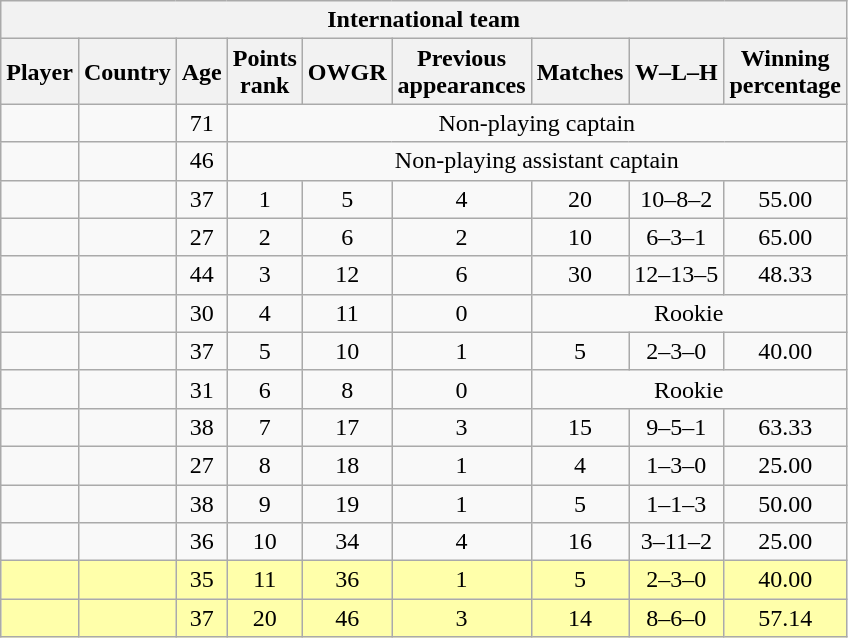<table class="wikitable sortable" style="text-align:center">
<tr>
<th colspan=9>International team</th>
</tr>
<tr>
<th>Player</th>
<th>Country</th>
<th>Age</th>
<th data-sort-type="number">Points<br>rank</th>
<th data-sort-type="number">OWGR</th>
<th data-sort-type="number">Previous<br>appearances</th>
<th data-sort-type="number">Matches</th>
<th data-sort-type="number">W–L–H</th>
<th data-sort-type="number">Winning<br>percentage</th>
</tr>
<tr>
<td align=left></td>
<td align=left></td>
<td>71</td>
<td colspan=6>Non-playing captain</td>
</tr>
<tr>
<td align=left></td>
<td align=left></td>
<td>46</td>
<td colspan=6>Non-playing assistant captain</td>
</tr>
<tr>
<td align=left></td>
<td align=left></td>
<td>37</td>
<td>1</td>
<td>5</td>
<td>4</td>
<td>20</td>
<td>10–8–2</td>
<td>55.00</td>
</tr>
<tr>
<td align=left></td>
<td align=left></td>
<td>27</td>
<td>2</td>
<td>6</td>
<td>2</td>
<td>10</td>
<td>6–3–1</td>
<td>65.00</td>
</tr>
<tr>
<td align=left></td>
<td align=left></td>
<td>44</td>
<td>3</td>
<td>12</td>
<td>6</td>
<td>30</td>
<td>12–13–5</td>
<td>48.33</td>
</tr>
<tr>
<td align=left></td>
<td align=left></td>
<td>30</td>
<td>4</td>
<td>11</td>
<td>0</td>
<td colspan=3>Rookie</td>
</tr>
<tr>
<td align=left></td>
<td align=left></td>
<td>37</td>
<td>5</td>
<td>10</td>
<td>1</td>
<td>5</td>
<td>2–3–0</td>
<td>40.00</td>
</tr>
<tr>
<td align=left></td>
<td align=left></td>
<td>31</td>
<td>6</td>
<td>8</td>
<td>0</td>
<td colspan=3>Rookie</td>
</tr>
<tr>
<td align=left></td>
<td align=left></td>
<td>38</td>
<td>7</td>
<td>17</td>
<td>3</td>
<td>15</td>
<td>9–5–1</td>
<td>63.33</td>
</tr>
<tr>
<td align=left></td>
<td align=left></td>
<td>27</td>
<td>8</td>
<td>18</td>
<td>1</td>
<td>4</td>
<td>1–3–0</td>
<td>25.00</td>
</tr>
<tr>
<td align=left></td>
<td align=left></td>
<td>38</td>
<td>9</td>
<td>19</td>
<td>1</td>
<td>5</td>
<td>1–1–3</td>
<td>50.00</td>
</tr>
<tr>
<td align=left></td>
<td align=left></td>
<td>36</td>
<td>10</td>
<td>34</td>
<td>4</td>
<td>16</td>
<td>3–11–2</td>
<td>25.00</td>
</tr>
<tr style="background:#ffa;">
<td align=left></td>
<td align=left></td>
<td>35</td>
<td>11</td>
<td>36</td>
<td>1</td>
<td>5</td>
<td>2–3–0</td>
<td>40.00</td>
</tr>
<tr style="background:#ffa;">
<td align=left></td>
<td align=left></td>
<td>37</td>
<td>20</td>
<td>46</td>
<td>3</td>
<td>14</td>
<td>8–6–0</td>
<td>57.14</td>
</tr>
</table>
